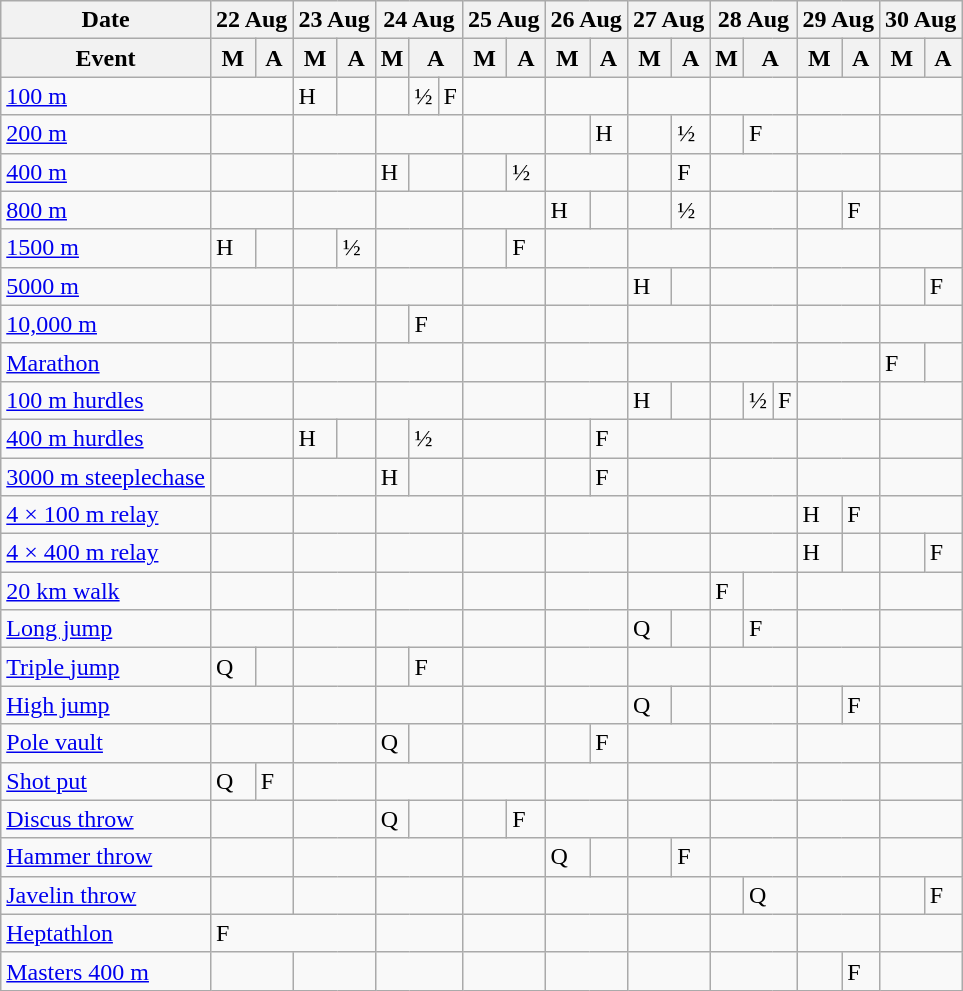<table class="wikitable athletics-schedule">
<tr>
<th>Date</th>
<th colspan="2">22 Aug</th>
<th colspan="2">23 Aug</th>
<th colspan="3">24 Aug</th>
<th colspan="2">25 Aug</th>
<th colspan="2">26 Aug</th>
<th colspan="2">27 Aug</th>
<th colspan="3">28 Aug</th>
<th colspan="2">29 Aug</th>
<th colspan="2">30 Aug</th>
</tr>
<tr>
<th>Event</th>
<th>M</th>
<th>A</th>
<th>M</th>
<th>A</th>
<th>M</th>
<th colspan="2">A</th>
<th>M</th>
<th>A</th>
<th>M</th>
<th>A</th>
<th>M</th>
<th>A</th>
<th>M</th>
<th colspan="2">A</th>
<th>M</th>
<th>A</th>
<th>M</th>
<th>A</th>
</tr>
<tr>
<td class="event"><a href='#'>100 m</a></td>
<td colspan="2"></td>
<td class="heats">H</td>
<td></td>
<td></td>
<td class="semifinals">½</td>
<td class="final">F</td>
<td colspan="2"></td>
<td colspan="2"></td>
<td colspan="2"></td>
<td colspan="3"></td>
<td colspan="2"></td>
<td colspan="2"></td>
</tr>
<tr>
<td class="event"><a href='#'>200 m</a></td>
<td colspan="2"></td>
<td colspan="2"></td>
<td colspan="3"></td>
<td colspan="2"></td>
<td></td>
<td class="heats">H</td>
<td></td>
<td class="semifinals">½</td>
<td></td>
<td class="final" colspan="2">F</td>
<td colspan="2"></td>
<td colspan="2"></td>
</tr>
<tr>
<td class="event"><a href='#'>400 m</a></td>
<td colspan="2"></td>
<td colspan="2"></td>
<td class="heats">H</td>
<td colspan="2"></td>
<td></td>
<td class="semifinals">½</td>
<td colspan="2"></td>
<td></td>
<td class="final">F</td>
<td colspan="3"></td>
<td colspan="2"></td>
<td colspan="2"></td>
</tr>
<tr>
<td class="event"><a href='#'>800 m</a></td>
<td colspan="2"></td>
<td colspan="2"></td>
<td colspan="3"></td>
<td colspan="2"></td>
<td class="heats">H</td>
<td></td>
<td></td>
<td class="semifinals">½</td>
<td colspan="3"></td>
<td></td>
<td class="final">F</td>
<td colspan="2"></td>
</tr>
<tr>
<td class="event"><a href='#'>1500 m</a></td>
<td class="heats">H</td>
<td></td>
<td></td>
<td class="semifinals">½</td>
<td colspan="3"></td>
<td></td>
<td class="final">F</td>
<td colspan="2"></td>
<td colspan="2"></td>
<td colspan="3"></td>
<td colspan="2"></td>
<td colspan="2"></td>
</tr>
<tr>
<td class="event"><a href='#'>5000 m</a></td>
<td colspan="2"></td>
<td colspan="2"></td>
<td colspan="3"></td>
<td colspan="2"></td>
<td colspan="2"></td>
<td class="heats">H</td>
<td></td>
<td colspan="3"></td>
<td colspan="2"></td>
<td></td>
<td class="final">F</td>
</tr>
<tr>
<td class="event"><a href='#'>10,000 m</a></td>
<td colspan="2"></td>
<td colspan="2"></td>
<td></td>
<td class="final" colspan="2">F</td>
<td colspan="2"></td>
<td colspan="2"></td>
<td colspan="2"></td>
<td colspan="3"></td>
<td colspan="2"></td>
<td colspan="2"></td>
</tr>
<tr>
<td class="event"><a href='#'>Marathon</a></td>
<td colspan="2"></td>
<td colspan="2"></td>
<td colspan="3"></td>
<td colspan="2"></td>
<td colspan="2"></td>
<td colspan="2"></td>
<td colspan="3"></td>
<td colspan="2"></td>
<td class="final">F</td>
<td colspan="2"></td>
</tr>
<tr>
<td class="event"><a href='#'>100 m hurdles</a></td>
<td colspan="2"></td>
<td colspan="2"></td>
<td colspan="3"></td>
<td colspan="2"></td>
<td colspan="2"></td>
<td class="heats">H</td>
<td></td>
<td></td>
<td class="semifinals">½</td>
<td class="final">F</td>
<td colspan="2"></td>
<td colspan="2"></td>
</tr>
<tr>
<td class="event"><a href='#'>400 m hurdles</a></td>
<td colspan="2"></td>
<td class="heats">H</td>
<td></td>
<td></td>
<td class="semifinals" colspan="2">½</td>
<td colspan="2"></td>
<td></td>
<td class="final">F</td>
<td colspan="2"></td>
<td colspan="3"></td>
<td colspan="2"></td>
<td colspan="2"></td>
</tr>
<tr>
<td class="event"><a href='#'>3000 m steeplechase</a></td>
<td colspan="2"></td>
<td colspan="2"></td>
<td class="heats">H</td>
<td colspan="2"></td>
<td colspan="2"></td>
<td></td>
<td class="final">F</td>
<td colspan="2"></td>
<td colspan="3"></td>
<td colspan="2"></td>
<td colspan="2"></td>
</tr>
<tr>
<td class="event"><a href='#'>4 × 100 m relay</a></td>
<td colspan="2"></td>
<td colspan="2"></td>
<td colspan="3"></td>
<td colspan="2"></td>
<td colspan="2"></td>
<td colspan="2"></td>
<td colspan="3"></td>
<td class="heats">H</td>
<td class="final">F</td>
<td colspan="2"></td>
</tr>
<tr>
<td class="event"><a href='#'>4 × 400 m relay</a></td>
<td colspan="2"></td>
<td colspan="2"></td>
<td colspan="3"></td>
<td colspan="2"></td>
<td colspan="2"></td>
<td colspan="2"></td>
<td colspan="3"></td>
<td class="heats">H</td>
<td></td>
<td></td>
<td class="final">F</td>
</tr>
<tr>
<td class="event"><a href='#'>20 km walk</a></td>
<td colspan="2"></td>
<td colspan="2"></td>
<td colspan="3"></td>
<td colspan="2"></td>
<td colspan="2"></td>
<td colspan="2"></td>
<td class="final">F</td>
<td colspan="2"></td>
<td colspan="2"></td>
<td colspan="2"></td>
</tr>
<tr>
<td class="event"><a href='#'>Long jump</a></td>
<td colspan="2"></td>
<td colspan="2"></td>
<td colspan="3"></td>
<td colspan="2"></td>
<td colspan="2"></td>
<td class="qualifiers">Q</td>
<td></td>
<td></td>
<td class="final" colspan="2">F</td>
<td colspan="2"></td>
<td colspan="2"></td>
</tr>
<tr>
<td class="event"><a href='#'>Triple jump</a></td>
<td class="qualifiers">Q</td>
<td></td>
<td colspan="2"></td>
<td></td>
<td class="final" colspan="2">F</td>
<td colspan="2"></td>
<td colspan="2"></td>
<td colspan="2"></td>
<td colspan="3"></td>
<td colspan="2"></td>
<td colspan="2"></td>
</tr>
<tr>
<td class="event"><a href='#'>High jump</a></td>
<td colspan="2"></td>
<td colspan="2"></td>
<td colspan="3"></td>
<td colspan="2"></td>
<td colspan="2"></td>
<td class="qualifiers">Q</td>
<td></td>
<td colspan="3"></td>
<td></td>
<td class="final">F</td>
<td colspan="2"></td>
</tr>
<tr>
<td class="event"><a href='#'>Pole vault</a></td>
<td colspan="2"></td>
<td colspan="2"></td>
<td class="qualifiers">Q</td>
<td colspan="2"></td>
<td colspan="2"></td>
<td></td>
<td class="final">F</td>
<td colspan="2"></td>
<td colspan="3"></td>
<td colspan="2"></td>
<td colspan="2"></td>
</tr>
<tr>
<td class="event"><a href='#'>Shot put</a></td>
<td class="qualifiers">Q</td>
<td class="final">F</td>
<td colspan="2"></td>
<td colspan="3"></td>
<td colspan="2"></td>
<td colspan="2"></td>
<td colspan="2"></td>
<td colspan="3"></td>
<td colspan="2"></td>
<td colspan="2"></td>
</tr>
<tr>
<td class="event"><a href='#'>Discus throw</a></td>
<td colspan="2"></td>
<td colspan="2"></td>
<td class="qualifiers">Q</td>
<td colspan="2"></td>
<td></td>
<td class="final">F</td>
<td colspan="2"></td>
<td colspan="2"></td>
<td colspan="3"></td>
<td colspan="2"></td>
<td colspan="2"></td>
</tr>
<tr>
<td class="event"><a href='#'>Hammer throw</a></td>
<td colspan="2"></td>
<td colspan="2"></td>
<td colspan="3"></td>
<td colspan="2"></td>
<td class="qualifiers">Q</td>
<td></td>
<td></td>
<td class="final">F</td>
<td colspan="3"></td>
<td colspan="2"></td>
<td colspan="2"></td>
</tr>
<tr>
<td class="event"><a href='#'>Javelin throw</a></td>
<td colspan="2"></td>
<td colspan="2"></td>
<td colspan="3"></td>
<td colspan="2"></td>
<td colspan="2"></td>
<td colspan="2"></td>
<td></td>
<td class="qualifiers" colspan="2">Q</td>
<td colspan="2"></td>
<td></td>
<td class="final">F</td>
</tr>
<tr>
<td class="event"><a href='#'>Heptathlon</a></td>
<td class="final" colspan="4">F</td>
<td colspan="3"></td>
<td colspan="2"></td>
<td colspan="2"></td>
<td colspan="2"></td>
<td colspan="3"></td>
<td colspan="2"></td>
<td colspan="2"></td>
</tr>
<tr>
<td class="event"><a href='#'>Masters 400 m</a></td>
<td colspan="2"></td>
<td colspan="2"></td>
<td colspan="3"></td>
<td colspan="2"></td>
<td colspan="2"></td>
<td colspan="2"></td>
<td colspan="3"></td>
<td></td>
<td class="final">F</td>
<td colspan="2"></td>
</tr>
</table>
